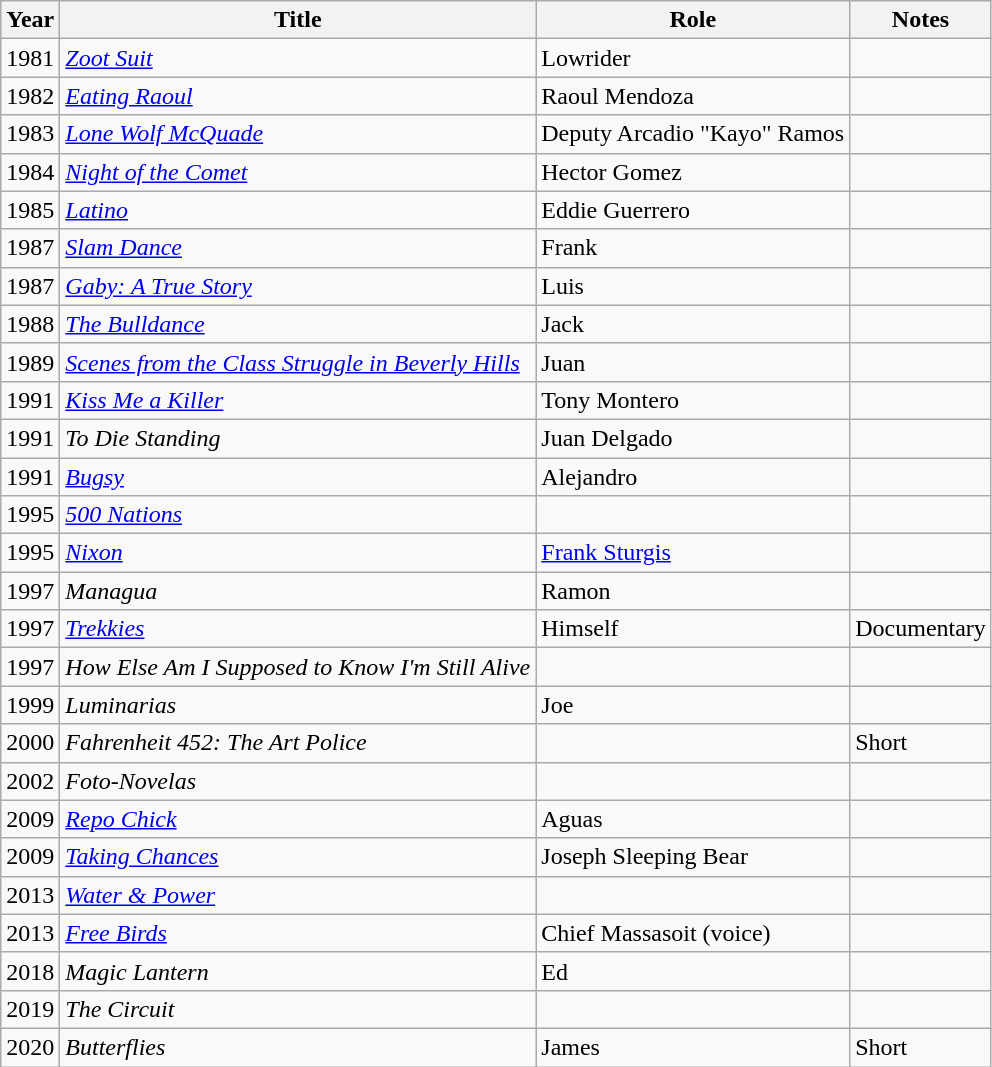<table class="wikitable sortable">
<tr>
<th>Year</th>
<th>Title</th>
<th>Role</th>
<th class="unsortable">Notes</th>
</tr>
<tr>
<td>1981</td>
<td><em><a href='#'>Zoot Suit</a></em></td>
<td>Lowrider</td>
<td></td>
</tr>
<tr>
<td>1982</td>
<td><em><a href='#'>Eating Raoul</a></em></td>
<td>Raoul Mendoza</td>
<td></td>
</tr>
<tr>
<td>1983</td>
<td><em><a href='#'>Lone Wolf McQuade</a></em></td>
<td>Deputy Arcadio "Kayo" Ramos</td>
<td></td>
</tr>
<tr>
<td>1984</td>
<td><em><a href='#'>Night of the Comet</a></em></td>
<td>Hector Gomez</td>
<td></td>
</tr>
<tr>
<td>1985</td>
<td><em><a href='#'>Latino</a></em></td>
<td>Eddie Guerrero</td>
<td></td>
</tr>
<tr>
<td>1987</td>
<td><em><a href='#'>Slam Dance</a></em></td>
<td>Frank</td>
<td></td>
</tr>
<tr>
<td>1987</td>
<td><em><a href='#'>Gaby: A True Story</a></em></td>
<td>Luis</td>
<td></td>
</tr>
<tr>
<td>1988</td>
<td><em><a href='#'>The Bulldance</a></em></td>
<td>Jack</td>
<td></td>
</tr>
<tr>
<td>1989</td>
<td><em><a href='#'>Scenes from the Class Struggle in Beverly Hills</a></em></td>
<td>Juan</td>
<td></td>
</tr>
<tr>
<td>1991</td>
<td><em><a href='#'>Kiss Me a Killer</a></em></td>
<td>Tony Montero</td>
<td></td>
</tr>
<tr>
<td>1991</td>
<td><em>To Die Standing</em></td>
<td>Juan Delgado</td>
<td></td>
</tr>
<tr>
<td>1991</td>
<td><em><a href='#'>Bugsy</a></em></td>
<td>Alejandro</td>
<td></td>
</tr>
<tr>
<td>1995</td>
<td><em><a href='#'>500 Nations</a></em></td>
<td></td>
<td></td>
</tr>
<tr>
<td>1995</td>
<td><em><a href='#'>Nixon</a></em></td>
<td><a href='#'>Frank Sturgis</a></td>
<td></td>
</tr>
<tr>
<td>1997</td>
<td><em>Managua</em></td>
<td>Ramon</td>
<td></td>
</tr>
<tr>
<td>1997</td>
<td><em><a href='#'>Trekkies</a></em></td>
<td>Himself</td>
<td>Documentary</td>
</tr>
<tr>
<td>1997</td>
<td><em>How Else Am I Supposed to Know I'm Still Alive</em></td>
<td></td>
<td></td>
</tr>
<tr>
<td>1999</td>
<td><em>Luminarias</em></td>
<td>Joe</td>
<td></td>
</tr>
<tr>
<td>2000</td>
<td><em>Fahrenheit 452: The Art Police</em></td>
<td></td>
<td>Short</td>
</tr>
<tr>
<td>2002</td>
<td><em>Foto-Novelas</em></td>
<td></td>
<td></td>
</tr>
<tr>
<td>2009</td>
<td><em><a href='#'>Repo Chick</a></em></td>
<td>Aguas</td>
<td></td>
</tr>
<tr>
<td>2009</td>
<td><em><a href='#'>Taking Chances</a></em></td>
<td>Joseph Sleeping Bear</td>
<td></td>
</tr>
<tr>
<td>2013</td>
<td><em><a href='#'>Water & Power</a></em></td>
<td></td>
<td></td>
</tr>
<tr>
<td>2013</td>
<td><em><a href='#'>Free Birds</a></em></td>
<td>Chief Massasoit (voice)</td>
<td></td>
</tr>
<tr>
<td>2018</td>
<td><em>Magic Lantern</em></td>
<td>Ed</td>
<td></td>
</tr>
<tr>
<td>2019</td>
<td><em>The Circuit</em></td>
<td></td>
<td></td>
</tr>
<tr>
<td>2020</td>
<td><em>Butterflies</em></td>
<td>James</td>
<td>Short</td>
</tr>
</table>
